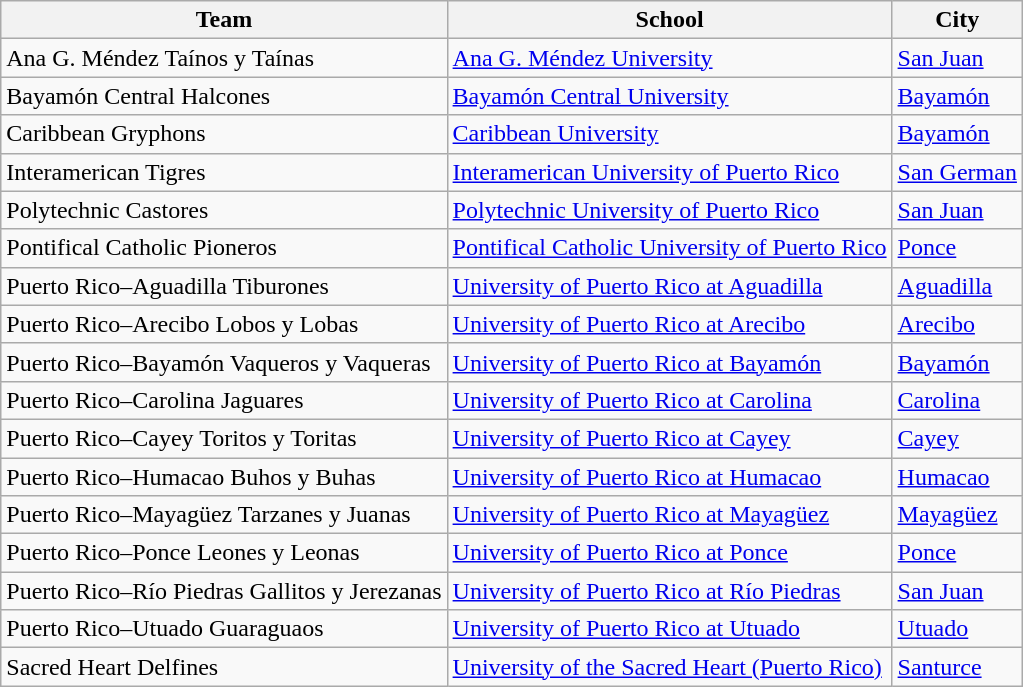<table class="sortable wikitable">
<tr>
<th>Team</th>
<th>School</th>
<th>City</th>
</tr>
<tr>
<td>Ana G. Méndez Taínos y Taínas</td>
<td><a href='#'>Ana G. Méndez University</a></td>
<td><a href='#'>San Juan</a></td>
</tr>
<tr>
<td>Bayamón Central Halcones</td>
<td><a href='#'>Bayamón Central University</a></td>
<td><a href='#'>Bayamón</a></td>
</tr>
<tr>
<td>Caribbean Gryphons</td>
<td><a href='#'>Caribbean University</a></td>
<td><a href='#'>Bayamón</a></td>
</tr>
<tr>
<td>Interamerican Tigres</td>
<td><a href='#'>Interamerican University of Puerto Rico</a></td>
<td><a href='#'>San German</a></td>
</tr>
<tr>
<td>Polytechnic Castores</td>
<td><a href='#'>Polytechnic University of Puerto Rico</a></td>
<td><a href='#'>San Juan</a></td>
</tr>
<tr>
<td>Pontifical Catholic Pioneros</td>
<td><a href='#'>Pontifical Catholic University of Puerto Rico</a></td>
<td><a href='#'>Ponce</a></td>
</tr>
<tr>
<td>Puerto Rico–Aguadilla Tiburones</td>
<td><a href='#'>University of Puerto Rico at Aguadilla</a></td>
<td><a href='#'>Aguadilla</a></td>
</tr>
<tr>
<td>Puerto Rico–Arecibo Lobos y Lobas</td>
<td><a href='#'>University of Puerto Rico at Arecibo</a></td>
<td><a href='#'>Arecibo</a></td>
</tr>
<tr>
<td>Puerto Rico–Bayamón Vaqueros y Vaqueras</td>
<td><a href='#'>University of Puerto Rico at Bayamón</a></td>
<td><a href='#'>Bayamón</a></td>
</tr>
<tr>
<td>Puerto Rico–Carolina Jaguares</td>
<td><a href='#'>University of Puerto Rico at Carolina</a></td>
<td><a href='#'>Carolina</a></td>
</tr>
<tr>
<td>Puerto Rico–Cayey Toritos y Toritas</td>
<td><a href='#'>University of Puerto Rico at Cayey</a></td>
<td><a href='#'>Cayey</a></td>
</tr>
<tr>
<td>Puerto Rico–Humacao Buhos y Buhas</td>
<td><a href='#'>University of Puerto Rico at Humacao</a></td>
<td><a href='#'>Humacao</a></td>
</tr>
<tr>
<td>Puerto Rico–Mayagüez Tarzanes y Juanas</td>
<td><a href='#'>University of Puerto Rico at Mayagüez</a></td>
<td><a href='#'>Mayagüez</a></td>
</tr>
<tr>
<td>Puerto Rico–Ponce Leones y Leonas</td>
<td><a href='#'>University of Puerto Rico at Ponce</a></td>
<td><a href='#'>Ponce</a></td>
</tr>
<tr>
<td>Puerto Rico–Río Piedras Gallitos y Jerezanas</td>
<td><a href='#'>University of Puerto Rico at Río Piedras</a></td>
<td><a href='#'>San Juan</a></td>
</tr>
<tr>
<td>Puerto Rico–Utuado Guaraguaos</td>
<td><a href='#'>University of Puerto Rico at Utuado</a></td>
<td><a href='#'>Utuado</a></td>
</tr>
<tr>
<td>Sacred Heart Delfines</td>
<td><a href='#'>University of the Sacred Heart (Puerto Rico)</a></td>
<td><a href='#'>Santurce</a></td>
</tr>
</table>
